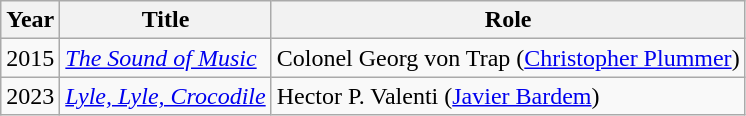<table class="wikitable">
<tr>
<th>Year</th>
<th>Title</th>
<th>Role</th>
</tr>
<tr>
<td>2015</td>
<td><em><a href='#'>The Sound of Music</a></em></td>
<td>Colonel Georg von Trap (<a href='#'>Christopher Plummer</a>)</td>
</tr>
<tr>
<td>2023</td>
<td><em><a href='#'>Lyle, Lyle, Crocodile</a></em></td>
<td>Hector P. Valenti (<a href='#'>Javier Bardem</a>)</td>
</tr>
</table>
